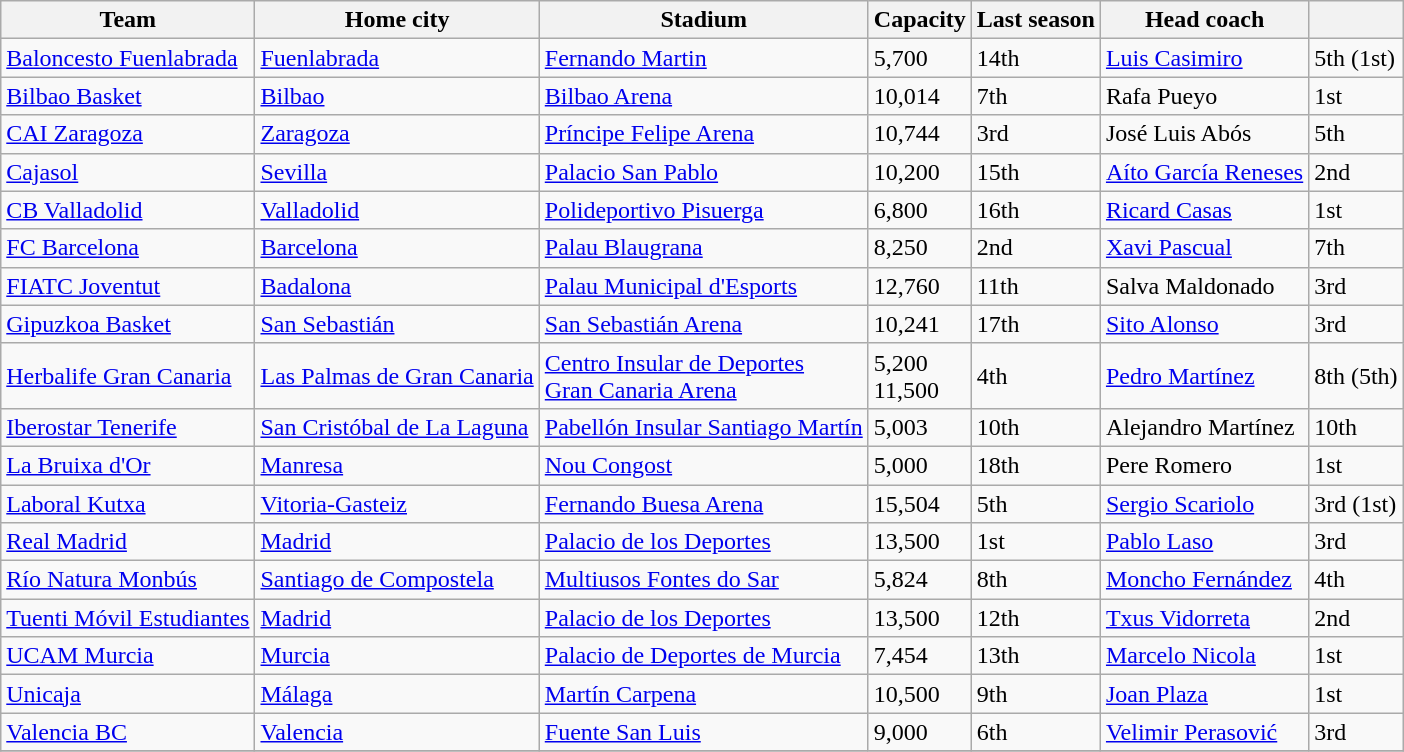<table class="wikitable sortable">
<tr>
<th>Team</th>
<th>Home city</th>
<th>Stadium</th>
<th>Capacity</th>
<th>Last season</th>
<th>Head coach</th>
<th></th>
</tr>
<tr>
<td><a href='#'>Baloncesto Fuenlabrada</a></td>
<td><a href='#'>Fuenlabrada</a></td>
<td><a href='#'>Fernando Martin</a></td>
<td>5,700</td>
<td>14th</td>
<td> <a href='#'>Luis Casimiro</a></td>
<td>5th (1st)</td>
</tr>
<tr>
<td><a href='#'>Bilbao Basket</a></td>
<td><a href='#'>Bilbao</a></td>
<td><a href='#'>Bilbao Arena</a></td>
<td>10,014</td>
<td>7th</td>
<td> Rafa Pueyo</td>
<td>1st</td>
</tr>
<tr>
<td><a href='#'>CAI Zaragoza</a></td>
<td><a href='#'>Zaragoza</a></td>
<td><a href='#'>Príncipe Felipe Arena</a></td>
<td>10,744</td>
<td>3rd</td>
<td> José Luis Abós</td>
<td>5th</td>
</tr>
<tr>
<td><a href='#'>Cajasol</a></td>
<td><a href='#'>Sevilla</a></td>
<td><a href='#'>Palacio San Pablo</a></td>
<td>10,200</td>
<td>15th</td>
<td> <a href='#'>Aíto García Reneses</a></td>
<td>2nd</td>
</tr>
<tr>
<td><a href='#'>CB Valladolid</a></td>
<td><a href='#'>Valladolid</a></td>
<td><a href='#'>Polideportivo Pisuerga</a></td>
<td>6,800</td>
<td>16th</td>
<td> <a href='#'>Ricard Casas</a></td>
<td>1st</td>
</tr>
<tr>
<td><a href='#'>FC Barcelona</a></td>
<td><a href='#'>Barcelona</a></td>
<td><a href='#'>Palau Blaugrana</a></td>
<td>8,250</td>
<td>2nd</td>
<td> <a href='#'>Xavi Pascual</a></td>
<td>7th</td>
</tr>
<tr>
<td><a href='#'>FIATC Joventut</a></td>
<td><a href='#'>Badalona</a></td>
<td><a href='#'>Palau Municipal d'Esports</a></td>
<td>12,760</td>
<td>11th</td>
<td> Salva Maldonado</td>
<td>3rd</td>
</tr>
<tr>
<td><a href='#'>Gipuzkoa Basket</a></td>
<td><a href='#'>San Sebastián</a></td>
<td><a href='#'>San Sebastián Arena</a></td>
<td>10,241</td>
<td>17th</td>
<td> <a href='#'>Sito Alonso</a></td>
<td>3rd</td>
</tr>
<tr>
<td><a href='#'>Herbalife Gran Canaria</a></td>
<td><a href='#'>Las Palmas de Gran Canaria</a></td>
<td><a href='#'>Centro Insular de Deportes</a><br><a href='#'>Gran Canaria Arena</a></td>
<td>5,200<br>11,500</td>
<td>4th</td>
<td> <a href='#'>Pedro Martínez</a></td>
<td>8th (5th)</td>
</tr>
<tr>
<td><a href='#'>Iberostar Tenerife</a></td>
<td><a href='#'>San Cristóbal de La Laguna</a></td>
<td><a href='#'>Pabellón Insular Santiago Martín</a></td>
<td>5,003</td>
<td>10th</td>
<td> Alejandro Martínez</td>
<td>10th</td>
</tr>
<tr>
<td><a href='#'>La Bruixa d'Or</a></td>
<td><a href='#'>Manresa</a></td>
<td><a href='#'>Nou Congost</a></td>
<td>5,000</td>
<td>18th</td>
<td> Pere Romero</td>
<td>1st</td>
</tr>
<tr>
<td><a href='#'>Laboral Kutxa</a></td>
<td><a href='#'>Vitoria-Gasteiz</a></td>
<td><a href='#'>Fernando Buesa Arena</a></td>
<td>15,504</td>
<td>5th</td>
<td> <a href='#'>Sergio Scariolo</a></td>
<td>3rd (1st)</td>
</tr>
<tr>
<td><a href='#'>Real Madrid</a></td>
<td><a href='#'>Madrid</a></td>
<td><a href='#'>Palacio de los Deportes</a></td>
<td>13,500</td>
<td>1st</td>
<td> <a href='#'>Pablo Laso</a></td>
<td>3rd</td>
</tr>
<tr>
<td><a href='#'>Río Natura Monbús</a></td>
<td><a href='#'>Santiago de Compostela</a></td>
<td><a href='#'>Multiusos Fontes do Sar</a></td>
<td>5,824</td>
<td>8th</td>
<td> <a href='#'>Moncho Fernández</a></td>
<td>4th</td>
</tr>
<tr>
<td><a href='#'>Tuenti Móvil Estudiantes</a></td>
<td><a href='#'>Madrid</a></td>
<td><a href='#'>Palacio de los Deportes</a></td>
<td>13,500</td>
<td>12th</td>
<td> <a href='#'>Txus Vidorreta</a></td>
<td>2nd</td>
</tr>
<tr>
<td><a href='#'>UCAM Murcia</a></td>
<td><a href='#'>Murcia</a></td>
<td><a href='#'>Palacio de Deportes de Murcia</a></td>
<td>7,454</td>
<td>13th</td>
<td> <a href='#'>Marcelo Nicola</a></td>
<td>1st</td>
</tr>
<tr>
<td><a href='#'>Unicaja</a></td>
<td><a href='#'>Málaga</a></td>
<td><a href='#'>Martín Carpena</a></td>
<td>10,500</td>
<td>9th</td>
<td> <a href='#'>Joan Plaza</a></td>
<td>1st</td>
</tr>
<tr>
<td><a href='#'>Valencia BC</a></td>
<td><a href='#'>Valencia</a></td>
<td><a href='#'>Fuente San Luis</a></td>
<td>9,000</td>
<td>6th</td>
<td> <a href='#'>Velimir Perasović</a></td>
<td>3rd</td>
</tr>
<tr>
</tr>
</table>
